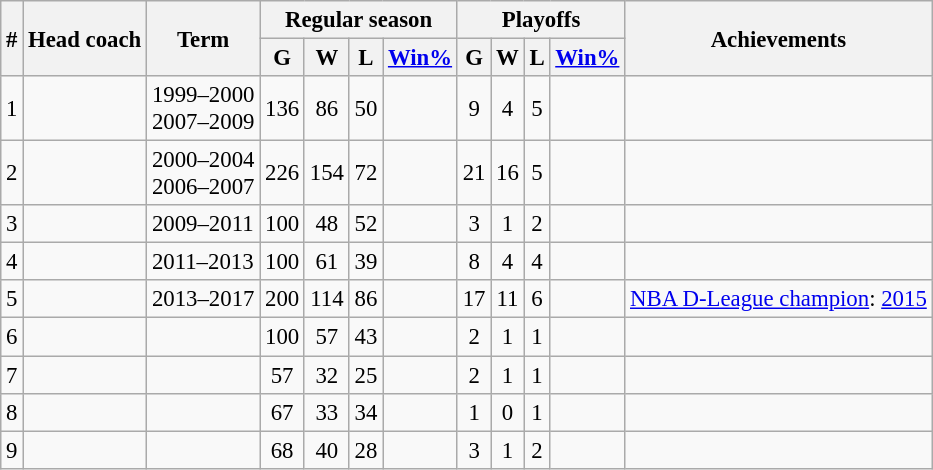<table class="wikitable sortable" style="font-size:95%; text-align:center">
<tr>
<th scope="col" rowspan="2">#</th>
<th scope="col" rowspan="2">Head coach</th>
<th scope="col" rowspan="2">Term</th>
<th scope="col" colspan="4">Regular season</th>
<th scope="col" colspan="4">Playoffs</th>
<th scope="col" rowspan="2">Achievements</th>
</tr>
<tr>
<th>G</th>
<th>W</th>
<th>L</th>
<th><a href='#'>Win%</a></th>
<th>G</th>
<th>W</th>
<th>L</th>
<th><a href='#'>Win%</a></th>
</tr>
<tr>
<td align=left>1</td>
<td align=left></td>
<td align=left>1999–2000<br>2007–2009</td>
<td>136</td>
<td>86</td>
<td>50</td>
<td></td>
<td>9</td>
<td>4</td>
<td>5</td>
<td></td>
<td align=left></td>
</tr>
<tr>
<td align=left>2</td>
<td align=left></td>
<td align=left>2000–2004<br>2006–2007</td>
<td>226</td>
<td>154</td>
<td>72</td>
<td></td>
<td>21</td>
<td>16</td>
<td>5</td>
<td></td>
<td align=left></td>
</tr>
<tr>
<td align=left>3</td>
<td align=left></td>
<td style="text-align:left">2009–2011</td>
<td>100</td>
<td>48</td>
<td>52</td>
<td></td>
<td>3</td>
<td>1</td>
<td>2</td>
<td></td>
<td align=left></td>
</tr>
<tr>
<td align=left>4</td>
<td align=left></td>
<td align=left>2011–2013</td>
<td>100</td>
<td>61</td>
<td>39</td>
<td></td>
<td>8</td>
<td>4</td>
<td>4</td>
<td></td>
<td align=left></td>
</tr>
<tr>
<td align=left>5</td>
<td align=left></td>
<td align=left>2013–2017</td>
<td>200</td>
<td>114</td>
<td>86</td>
<td></td>
<td>17</td>
<td>11</td>
<td>6</td>
<td></td>
<td align=left><a href='#'>NBA D-League champion</a>: <a href='#'>2015</a></td>
</tr>
<tr>
<td align=left>6</td>
<td align=left></td>
<td align=left></td>
<td>100</td>
<td>57</td>
<td>43</td>
<td></td>
<td>2</td>
<td>1</td>
<td>1</td>
<td></td>
<td align=left></td>
</tr>
<tr>
<td align=left>7</td>
<td align=left></td>
<td align=left></td>
<td>57</td>
<td>32</td>
<td>25</td>
<td></td>
<td>2</td>
<td>1</td>
<td>1</td>
<td></td>
<td align=left></td>
</tr>
<tr>
<td align=left>8</td>
<td align=left></td>
<td align=left></td>
<td>67</td>
<td>33</td>
<td>34</td>
<td></td>
<td>1</td>
<td>0</td>
<td>1</td>
<td></td>
<td align=left></td>
</tr>
<tr>
<td align=left>9</td>
<td align=left></td>
<td align=left></td>
<td>68</td>
<td>40</td>
<td>28</td>
<td></td>
<td>3</td>
<td>1</td>
<td>2</td>
<td></td>
<td align=left></td>
</tr>
</table>
